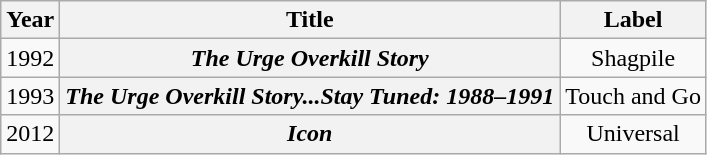<table class="wikitable plainrowheaders" style="text-align:center">
<tr>
<th>Year</th>
<th>Title</th>
<th>Label</th>
</tr>
<tr>
<td>1992</td>
<th scope="row"><em>The Urge Overkill Story</em></th>
<td>Shagpile</td>
</tr>
<tr>
<td>1993</td>
<th scope="row"><em>The Urge Overkill Story...Stay Tuned: 1988–1991</em></th>
<td>Touch and Go</td>
</tr>
<tr>
<td>2012</td>
<th scope="row"><em>Icon</em></th>
<td>Universal</td>
</tr>
</table>
